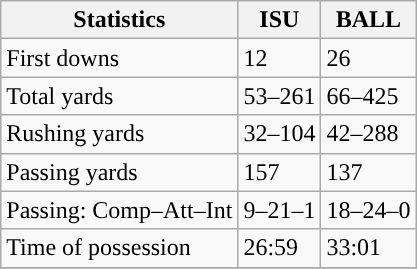<table class="wikitable" style="float: left;">
<tr>
<th>Statistics</th>
<th>ISU</th>
<th>BALL</th>
</tr>
<tr>
<td>First downs</td>
<td>12</td>
<td>26</td>
</tr>
<tr>
<td>Total yards</td>
<td>53–261</td>
<td>66–425</td>
</tr>
<tr>
<td>Rushing yards</td>
<td>32–104</td>
<td>42–288</td>
</tr>
<tr>
<td>Passing yards</td>
<td>157</td>
<td>137</td>
</tr>
<tr>
<td>Passing: Comp–Att–Int</td>
<td>9–21–1</td>
<td>18–24–0</td>
</tr>
<tr>
<td>Time of possession</td>
<td>26:59</td>
<td>33:01</td>
</tr>
<tr>
</tr>
</table>
